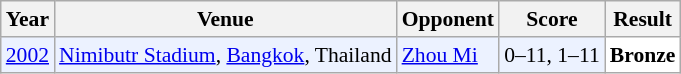<table class="sortable wikitable" style="font-size: 90%;">
<tr>
<th>Year</th>
<th>Venue</th>
<th>Opponent</th>
<th>Score</th>
<th>Result</th>
</tr>
<tr style="background:#ECF2FF">
<td align="center"><a href='#'>2002</a></td>
<td align="left"><a href='#'>Nimibutr Stadium</a>, <a href='#'>Bangkok</a>, Thailand</td>
<td align="left"> <a href='#'>Zhou Mi</a></td>
<td align="left">0–11, 1–11</td>
<td style="text-align:left; background:white"> <strong>Bronze</strong></td>
</tr>
</table>
